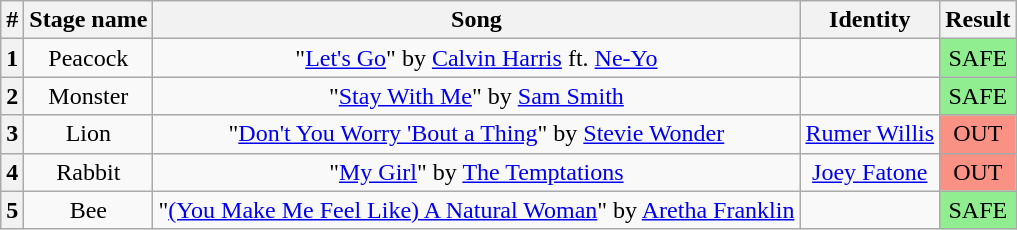<table class="wikitable plainrowheaders" style="text-align: center;">
<tr>
<th>#</th>
<th>Stage name</th>
<th>Song</th>
<th>Identity</th>
<th>Result</th>
</tr>
<tr>
<th>1</th>
<td>Peacock</td>
<td>"<a href='#'>Let's Go</a>" by <a href='#'>Calvin Harris</a> ft. <a href='#'>Ne-Yo</a></td>
<td></td>
<td bgcolor=lightgreen>SAFE</td>
</tr>
<tr>
<th>2</th>
<td>Monster</td>
<td>"<a href='#'>Stay With Me</a>" by <a href='#'>Sam Smith</a></td>
<td></td>
<td bgcolor=lightgreen>SAFE</td>
</tr>
<tr>
<th>3</th>
<td>Lion</td>
<td>"<a href='#'>Don't You Worry 'Bout a Thing</a>" by <a href='#'>Stevie Wonder</a></td>
<td><a href='#'>Rumer Willis</a></td>
<td bgcolor=#F99185>OUT</td>
</tr>
<tr>
<th>4</th>
<td>Rabbit</td>
<td>"<a href='#'>My Girl</a>" by <a href='#'>The Temptations</a></td>
<td><a href='#'>Joey Fatone</a></td>
<td bgcolor=#F99185>OUT</td>
</tr>
<tr>
<th>5</th>
<td>Bee</td>
<td>"<a href='#'>(You Make Me Feel Like) A Natural Woman</a>" by <a href='#'>Aretha Franklin</a></td>
<td></td>
<td bgcolor=lightgreen>SAFE</td>
</tr>
</table>
